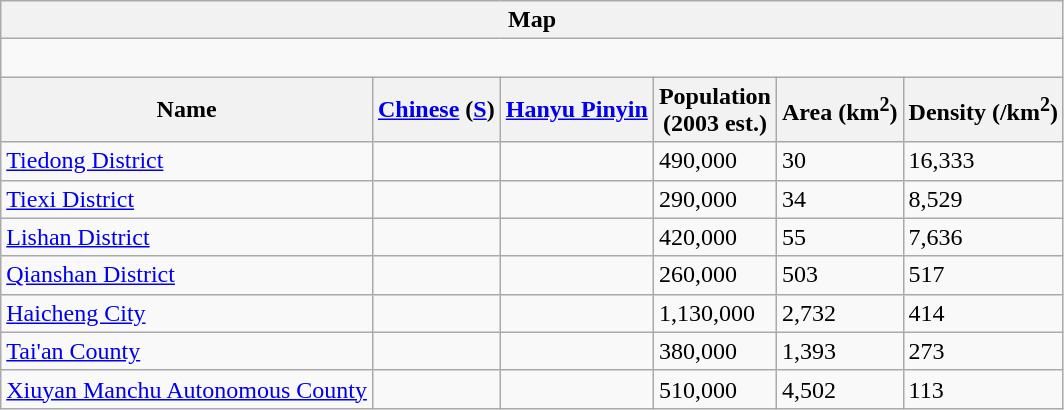<table class="wikitable">
<tr>
<th colspan="6">Map</th>
</tr>
<tr>
<td colspan="6"><div><br> 








</div></td>
</tr>
<tr>
<th>Name</th>
<th><a href='#'>Chinese</a> (<a href='#'>S</a>)</th>
<th><a href='#'>Hanyu Pinyin</a></th>
<th>Population<br>(2003 est.)</th>
<th>Area (km<sup>2</sup>)</th>
<th>Density (/km<sup>2</sup>)</th>
</tr>
<tr --------->
<td><a href='#'>Tiedong District</a></td>
<td></td>
<td></td>
<td>490,000</td>
<td>30</td>
<td>16,333</td>
</tr>
<tr --------->
<td><a href='#'>Tiexi District</a></td>
<td></td>
<td></td>
<td>290,000</td>
<td>34</td>
<td>8,529</td>
</tr>
<tr --------->
<td><a href='#'>Lishan District</a></td>
<td></td>
<td></td>
<td>420,000</td>
<td>55</td>
<td>7,636</td>
</tr>
<tr --------->
<td><a href='#'>Qianshan District</a></td>
<td></td>
<td></td>
<td>260,000</td>
<td>503</td>
<td>517</td>
</tr>
<tr --------->
<td><a href='#'>Haicheng City</a></td>
<td></td>
<td></td>
<td>1,130,000</td>
<td>2,732</td>
<td>414</td>
</tr>
<tr --------->
<td><a href='#'>Tai'an County</a></td>
<td></td>
<td></td>
<td>380,000</td>
<td>1,393</td>
<td>273</td>
</tr>
<tr --------->
<td><a href='#'>Xiuyan Manchu Autonomous County</a></td>
<td></td>
<td></td>
<td>510,000</td>
<td>4,502</td>
<td>113</td>
</tr>
</table>
